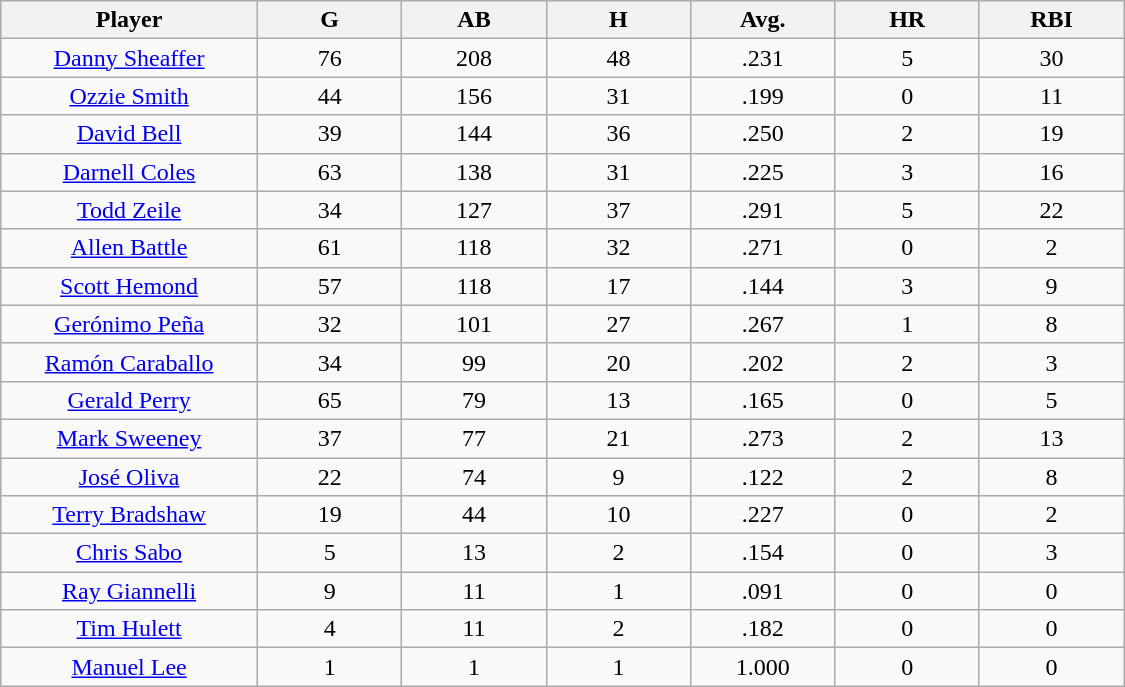<table class="wikitable sortable">
<tr>
<th bgcolor="#DDDDFF" width="16%">Player</th>
<th bgcolor="#DDDDFF" width="9%">G</th>
<th bgcolor="#DDDDFF" width="9%">AB</th>
<th bgcolor="#DDDDFF" width="9%">H</th>
<th bgcolor="#DDDDFF" width="9%">Avg.</th>
<th bgcolor="#DDDDFF" width="9%">HR</th>
<th bgcolor="#DDDDFF" width="9%">RBI</th>
</tr>
<tr align="center">
<td><a href='#'>Danny Sheaffer</a></td>
<td>76</td>
<td>208</td>
<td>48</td>
<td>.231</td>
<td>5</td>
<td>30</td>
</tr>
<tr align=center>
<td><a href='#'>Ozzie Smith</a></td>
<td>44</td>
<td>156</td>
<td>31</td>
<td>.199</td>
<td>0</td>
<td>11</td>
</tr>
<tr align=center>
<td><a href='#'>David Bell</a></td>
<td>39</td>
<td>144</td>
<td>36</td>
<td>.250</td>
<td>2</td>
<td>19</td>
</tr>
<tr align=center>
<td><a href='#'>Darnell Coles</a></td>
<td>63</td>
<td>138</td>
<td>31</td>
<td>.225</td>
<td>3</td>
<td>16</td>
</tr>
<tr align=center>
<td><a href='#'>Todd Zeile</a></td>
<td>34</td>
<td>127</td>
<td>37</td>
<td>.291</td>
<td>5</td>
<td>22</td>
</tr>
<tr align=center>
<td><a href='#'>Allen Battle</a></td>
<td>61</td>
<td>118</td>
<td>32</td>
<td>.271</td>
<td>0</td>
<td>2</td>
</tr>
<tr align=center>
<td><a href='#'>Scott Hemond</a></td>
<td>57</td>
<td>118</td>
<td>17</td>
<td>.144</td>
<td>3</td>
<td>9</td>
</tr>
<tr align=center>
<td><a href='#'>Gerónimo Peña</a></td>
<td>32</td>
<td>101</td>
<td>27</td>
<td>.267</td>
<td>1</td>
<td>8</td>
</tr>
<tr align=center>
<td><a href='#'>Ramón Caraballo</a></td>
<td>34</td>
<td>99</td>
<td>20</td>
<td>.202</td>
<td>2</td>
<td>3</td>
</tr>
<tr align=center>
<td><a href='#'>Gerald Perry</a></td>
<td>65</td>
<td>79</td>
<td>13</td>
<td>.165</td>
<td>0</td>
<td>5</td>
</tr>
<tr align=center>
<td><a href='#'>Mark Sweeney</a></td>
<td>37</td>
<td>77</td>
<td>21</td>
<td>.273</td>
<td>2</td>
<td>13</td>
</tr>
<tr align=center>
<td><a href='#'>José Oliva</a></td>
<td>22</td>
<td>74</td>
<td>9</td>
<td>.122</td>
<td>2</td>
<td>8</td>
</tr>
<tr align=center>
<td><a href='#'>Terry Bradshaw</a></td>
<td>19</td>
<td>44</td>
<td>10</td>
<td>.227</td>
<td>0</td>
<td>2</td>
</tr>
<tr align=center>
<td><a href='#'>Chris Sabo</a></td>
<td>5</td>
<td>13</td>
<td>2</td>
<td>.154</td>
<td>0</td>
<td>3</td>
</tr>
<tr align=center>
<td><a href='#'>Ray Giannelli</a></td>
<td>9</td>
<td>11</td>
<td>1</td>
<td>.091</td>
<td>0</td>
<td>0</td>
</tr>
<tr align=center>
<td><a href='#'>Tim Hulett</a></td>
<td>4</td>
<td>11</td>
<td>2</td>
<td>.182</td>
<td>0</td>
<td>0</td>
</tr>
<tr align=center>
<td><a href='#'>Manuel Lee</a></td>
<td>1</td>
<td>1</td>
<td>1</td>
<td>1.000</td>
<td>0</td>
<td>0</td>
</tr>
</table>
